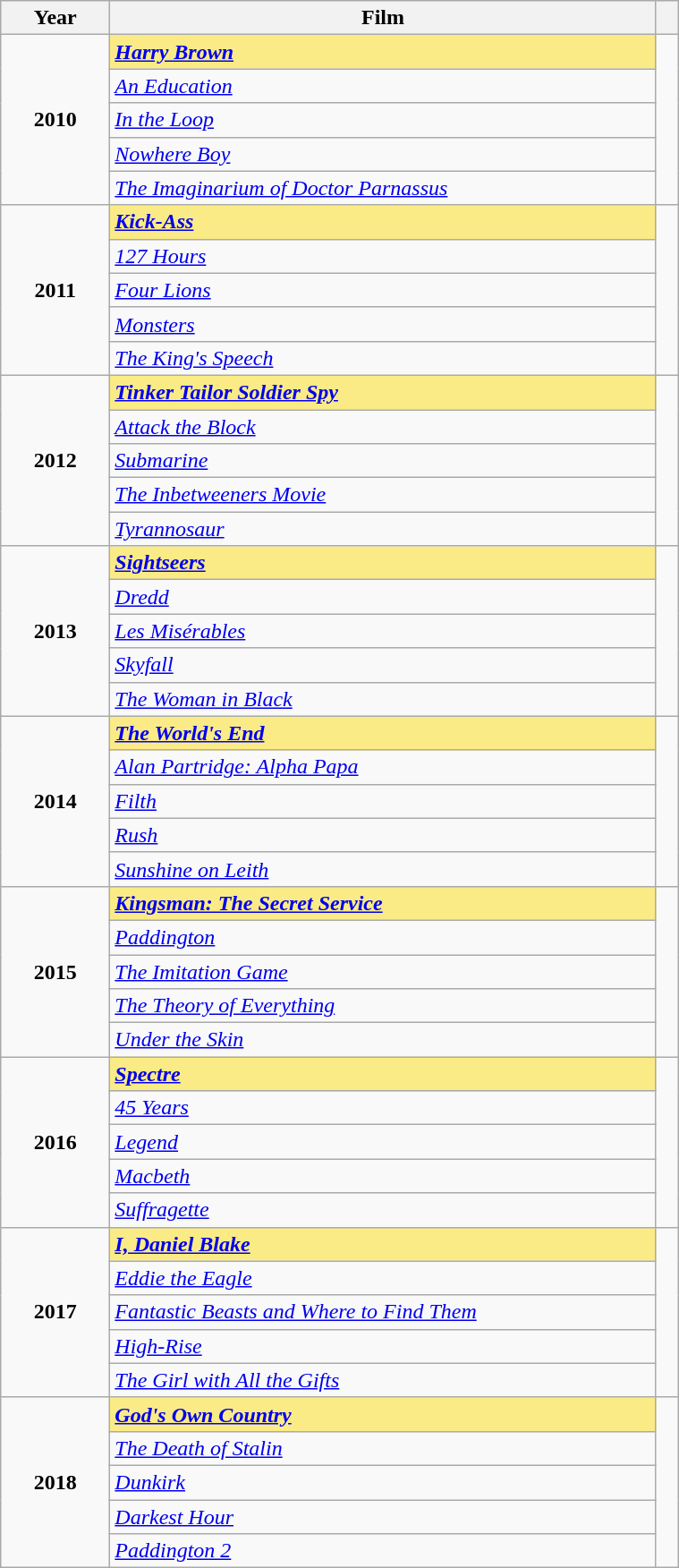<table class="wikitable" width="40%">
<tr>
<th width="10%">Year</th>
<th width="50%">Film</th>
<th width="2%"></th>
</tr>
<tr>
<td rowspan="5" style="text-align:center"><strong>2010<br> </strong></td>
<td style="background:#FAEB86"><strong><em><a href='#'>Harry Brown</a></em></strong></td>
<td rowspan="5" style="text-align:center"></td>
</tr>
<tr>
<td><em><a href='#'>An Education</a></em></td>
</tr>
<tr>
<td><em><a href='#'>In the Loop</a></em></td>
</tr>
<tr>
<td><em><a href='#'>Nowhere Boy</a></em></td>
</tr>
<tr>
<td><em><a href='#'>The Imaginarium of Doctor Parnassus</a></em></td>
</tr>
<tr>
<td rowspan="5" style="text-align:center"><strong>2011<br> </strong></td>
<td style="background:#FAEB86"><strong><em><a href='#'>Kick-Ass</a></em></strong></td>
<td rowspan="5" style="text-align:center"></td>
</tr>
<tr>
<td><em><a href='#'>127 Hours</a></em></td>
</tr>
<tr>
<td><em><a href='#'>Four Lions</a></em></td>
</tr>
<tr>
<td><em><a href='#'>Monsters</a></em></td>
</tr>
<tr>
<td><em><a href='#'>The King's Speech</a></em></td>
</tr>
<tr>
<td rowspan="5" style="text-align:center"><strong>2012<br> </strong></td>
<td style="background:#FAEB86"><strong><em><a href='#'>Tinker Tailor Soldier Spy</a></em></strong></td>
<td rowspan="5" style="text-align:center"></td>
</tr>
<tr>
<td><em><a href='#'>Attack the Block</a></em></td>
</tr>
<tr>
<td><em><a href='#'>Submarine</a></em></td>
</tr>
<tr>
<td><em><a href='#'>The Inbetweeners Movie</a></em></td>
</tr>
<tr>
<td><em><a href='#'>Tyrannosaur</a></em></td>
</tr>
<tr>
<td rowspan="5" style="text-align:center"><strong>2013<br> </strong></td>
<td style="background:#FAEB86"><strong><em><a href='#'>Sightseers</a></em></strong></td>
<td rowspan="5" style="text-align:center"></td>
</tr>
<tr>
<td><em><a href='#'>Dredd</a></em></td>
</tr>
<tr>
<td><em><a href='#'>Les Misérables</a></em></td>
</tr>
<tr>
<td><em><a href='#'>Skyfall</a></em></td>
</tr>
<tr>
<td><em><a href='#'>The Woman in Black</a></em></td>
</tr>
<tr>
<td rowspan="5" style="text-align:center"><strong>2014<br> </strong></td>
<td style="background:#FAEB86"><strong><em><a href='#'>The World's End</a></em></strong></td>
<td rowspan="5" style="text-align:center"></td>
</tr>
<tr>
<td><em><a href='#'>Alan Partridge: Alpha Papa</a></em></td>
</tr>
<tr>
<td><em><a href='#'>Filth</a></em></td>
</tr>
<tr>
<td><em><a href='#'>Rush</a></em></td>
</tr>
<tr>
<td><em><a href='#'>Sunshine on Leith</a></em></td>
</tr>
<tr>
<td rowspan="5" style="text-align:center"><strong>2015<br> </strong></td>
<td style="background:#FAEB86"><strong><em><a href='#'>Kingsman: The Secret Service</a></em></strong></td>
<td rowspan="5" style="text-align:center"></td>
</tr>
<tr>
<td><em><a href='#'>Paddington</a></em></td>
</tr>
<tr>
<td><em><a href='#'>The Imitation Game</a></em></td>
</tr>
<tr>
<td><em><a href='#'>The Theory of Everything</a></em></td>
</tr>
<tr>
<td><em><a href='#'>Under the Skin</a></em></td>
</tr>
<tr>
<td rowspan="5" style="text-align:center"><strong>2016<br> </strong></td>
<td style="background:#FAEB86"><strong><em><a href='#'>Spectre</a></em></strong></td>
<td rowspan="5" style="text-align:center"></td>
</tr>
<tr>
<td><em><a href='#'>45 Years</a></em></td>
</tr>
<tr>
<td><em><a href='#'>Legend</a></em></td>
</tr>
<tr>
<td><em><a href='#'>Macbeth</a></em></td>
</tr>
<tr>
<td><em><a href='#'>Suffragette</a></em></td>
</tr>
<tr>
<td rowspan="5" style="text-align:center"><strong>2017<br> </strong></td>
<td style="background:#FAEB86"><strong><em><a href='#'>I, Daniel Blake</a></em></strong></td>
<td rowspan="5" style="text-align:center"></td>
</tr>
<tr>
<td><em><a href='#'>Eddie the Eagle</a></em></td>
</tr>
<tr>
<td><em><a href='#'>Fantastic Beasts and Where to Find Them</a></em></td>
</tr>
<tr>
<td><em><a href='#'>High-Rise</a></em></td>
</tr>
<tr>
<td><em><a href='#'>The Girl with All the Gifts</a></em></td>
</tr>
<tr>
<td rowspan="5" style="text-align:center"><strong>2018<br> </strong></td>
<td style="background:#FAEB86"><strong><em><a href='#'>God's Own Country</a></em></strong></td>
<td rowspan="5" style="text-align:center"></td>
</tr>
<tr>
<td><em><a href='#'>The Death of Stalin</a></em></td>
</tr>
<tr>
<td><em><a href='#'>Dunkirk</a></em></td>
</tr>
<tr>
<td><em><a href='#'>Darkest Hour</a></em></td>
</tr>
<tr>
<td><em><a href='#'>Paddington 2</a></em></td>
</tr>
</table>
